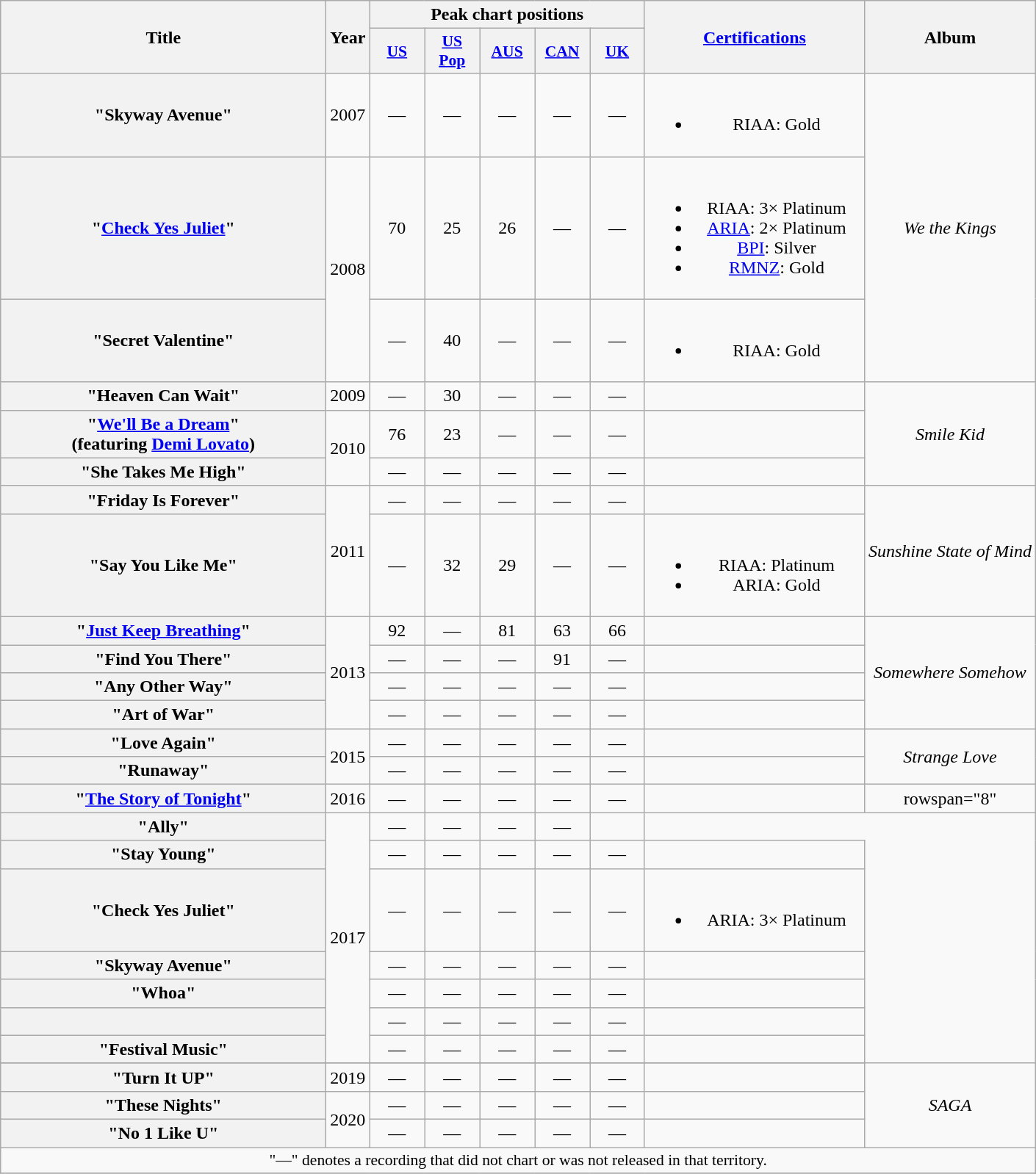<table class="wikitable plainrowheaders" style="text-align:center;">
<tr>
<th scope="col" rowspan="2" style="width:18em;">Title</th>
<th scope="col" rowspan="2">Year</th>
<th scope="col" colspan="5">Peak chart positions</th>
<th scope="col" rowspan="2" style="width:12em;"><a href='#'>Certifications</a></th>
<th scope="col" rowspan="2">Album</th>
</tr>
<tr>
<th scope="col" style="width:3em;font-size:90%;"><a href='#'>US</a><br></th>
<th scope="col" style="width:3em;font-size:90%;"><a href='#'>US<br>Pop</a><br></th>
<th scope="col" style="width:3em;font-size:90%;"><a href='#'>AUS</a><br></th>
<th scope="col" style="width:3em;font-size:90%;"><a href='#'>CAN</a><br></th>
<th scope="col" style="width:3em;font-size:90%;"><a href='#'>UK</a><br></th>
</tr>
<tr>
<th scope="row">"Skyway Avenue"</th>
<td>2007</td>
<td>—</td>
<td>—</td>
<td>—</td>
<td>—</td>
<td>—</td>
<td><br><ul><li>RIAA: Gold</li></ul></td>
<td rowspan="3"><em>We the Kings</em></td>
</tr>
<tr>
<th scope="row">"<a href='#'>Check Yes Juliet</a>"</th>
<td rowspan="2">2008</td>
<td>70</td>
<td>25</td>
<td>26</td>
<td>—</td>
<td>—</td>
<td><br><ul><li>RIAA: 3× Platinum</li><li><a href='#'>ARIA</a>: 2× Platinum</li><li><a href='#'>BPI</a>: Silver</li><li><a href='#'>RMNZ</a>: Gold</li></ul></td>
</tr>
<tr>
<th scope="row">"Secret Valentine"</th>
<td>—</td>
<td>40</td>
<td>—</td>
<td>—</td>
<td>—</td>
<td><br><ul><li>RIAA: Gold</li></ul></td>
</tr>
<tr>
<th scope="row">"Heaven Can Wait"</th>
<td>2009</td>
<td>—</td>
<td>30</td>
<td>—</td>
<td>—</td>
<td>—</td>
<td></td>
<td rowspan="3"><em>Smile Kid</em></td>
</tr>
<tr>
<th scope="row">"<a href='#'>We'll Be a Dream</a>"<br><span>(featuring <a href='#'>Demi Lovato</a>)</span></th>
<td rowspan="2">2010</td>
<td>76</td>
<td>23</td>
<td>—</td>
<td>—</td>
<td>—</td>
<td></td>
</tr>
<tr>
<th scope="row">"She Takes Me High"</th>
<td>—</td>
<td>—</td>
<td>—</td>
<td>—</td>
<td>—</td>
<td></td>
</tr>
<tr>
<th scope="row">"Friday Is Forever"</th>
<td rowspan="2">2011</td>
<td>—</td>
<td>—</td>
<td>—</td>
<td>—</td>
<td>—</td>
<td></td>
<td rowspan="2"><em>Sunshine State of Mind</em></td>
</tr>
<tr>
<th scope="row">"Say You Like Me"</th>
<td>—</td>
<td>32</td>
<td>29</td>
<td>—</td>
<td>—</td>
<td><br><ul><li>RIAA: Platinum</li><li>ARIA: Gold</li></ul></td>
</tr>
<tr>
<th scope="row">"<a href='#'>Just Keep Breathing</a>"</th>
<td rowspan="4">2013</td>
<td>92</td>
<td>—</td>
<td>81</td>
<td>63</td>
<td>66</td>
<td></td>
<td rowspan="4"><em>Somewhere Somehow</em></td>
</tr>
<tr>
<th scope="row">"Find You There"</th>
<td>—</td>
<td>—</td>
<td>—</td>
<td>91</td>
<td>—</td>
<td></td>
</tr>
<tr>
<th scope="row">"Any Other Way"</th>
<td>—</td>
<td>—</td>
<td>—</td>
<td>—</td>
<td>—</td>
<td></td>
</tr>
<tr>
<th scope="row">"Art of War"</th>
<td>—</td>
<td>—</td>
<td>—</td>
<td>—</td>
<td>—</td>
<td></td>
</tr>
<tr>
<th scope="row">"Love Again"</th>
<td rowspan="2">2015</td>
<td>—</td>
<td>—</td>
<td>—</td>
<td>—</td>
<td>—</td>
<td></td>
<td rowspan="2"><em>Strange Love</em></td>
</tr>
<tr>
<th scope="row">"Runaway"</th>
<td>—</td>
<td>—</td>
<td>—</td>
<td>—</td>
<td>—</td>
<td></td>
</tr>
<tr>
<th scope="row">"<a href='#'>The Story of Tonight</a>"</th>
<td>2016</td>
<td>—</td>
<td>—</td>
<td>—</td>
<td>—</td>
<td>—</td>
<td></td>
<td>rowspan="8" </td>
</tr>
<tr>
<th scope="row">"Ally"</th>
<td rowspan="7">2017</td>
<td>—</td>
<td>—</td>
<td>—</td>
<td>—</td>
<td —></td>
</tr>
<tr>
<th scope="row">"Stay Young"</th>
<td>—</td>
<td>—</td>
<td>—</td>
<td>—</td>
<td>—</td>
<td></td>
</tr>
<tr>
<th scope="row">"Check Yes Juliet"</th>
<td>—</td>
<td>—</td>
<td>—</td>
<td>—</td>
<td>—</td>
<td><br><ul><li>ARIA: 3× Platinum</li></ul></td>
</tr>
<tr>
<th scope="row">"Skyway Avenue"</th>
<td>—</td>
<td>—</td>
<td>—</td>
<td>—</td>
<td>—</td>
<td></td>
</tr>
<tr>
<th scope="row">"Whoa"</th>
<td>—</td>
<td>—</td>
<td>—</td>
<td>—</td>
<td>—</td>
<td></td>
</tr>
<tr>
<th scope="row"></th>
<td>—</td>
<td>—</td>
<td>—</td>
<td>—</td>
<td>—</td>
<td></td>
</tr>
<tr>
<th scope="row">"Festival Music"</th>
<td>—</td>
<td>—</td>
<td>—</td>
<td>—</td>
<td>—</td>
<td></td>
</tr>
<tr>
</tr>
<tr>
<th scope="row">"Turn It UP"</th>
<td rowspan=1>2019</td>
<td>—</td>
<td>—</td>
<td>—</td>
<td>—</td>
<td>—</td>
<td></td>
<td rowspan=3><em>SAGA</em></td>
</tr>
<tr>
<th scope="row">"These Nights"</th>
<td rowspan=2>2020</td>
<td>—</td>
<td>—</td>
<td>—</td>
<td>—</td>
<td>—</td>
<td></td>
</tr>
<tr>
<th scope="row">"No 1 Like U"</th>
<td>—</td>
<td>—</td>
<td>—</td>
<td>—</td>
<td>—</td>
<td></td>
</tr>
<tr>
<td colspan="10" style="font-size:90%">"—" denotes a recording that did not chart or was not released in that territory.</td>
</tr>
<tr>
</tr>
</table>
